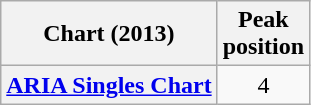<table class="wikitable plainrowheaders">
<tr>
<th scope="col">Chart (2013)</th>
<th scope="col">Peak<br>position</th>
</tr>
<tr>
<th scope="row"><a href='#'>ARIA Singles Chart</a></th>
<td style="text-align:center;">4</td>
</tr>
</table>
